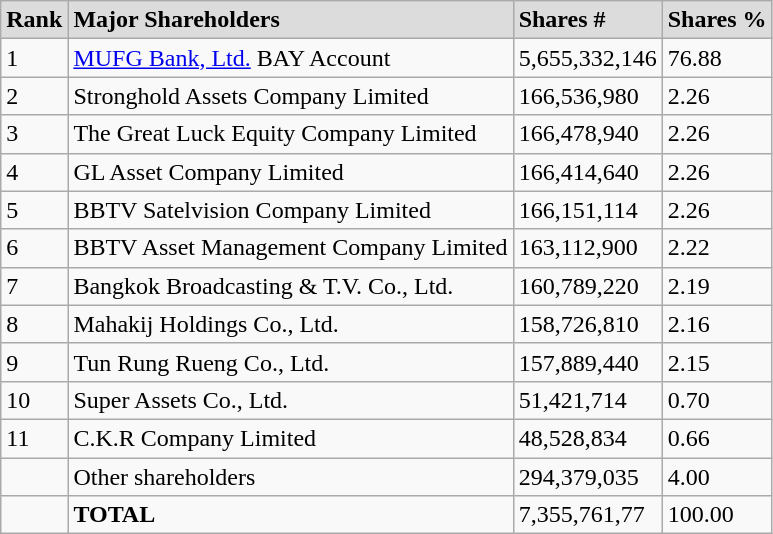<table class="wikitable">
<tr style="background:gainsboro">
<td><strong>Rank</strong></td>
<td><strong>Major Shareholders </strong></td>
<td><strong>Shares #</strong></td>
<td><strong>Shares %</strong></td>
</tr>
<tr>
<td>1</td>
<td><a href='#'>MUFG Bank, Ltd.</a> BAY Account</td>
<td>5,655,332,146</td>
<td>76.88</td>
</tr>
<tr>
<td>2</td>
<td>Stronghold Assets Company Limited</td>
<td>166,536,980</td>
<td>2.26</td>
</tr>
<tr>
<td>3</td>
<td>The Great Luck Equity Company Limited</td>
<td>166,478,940</td>
<td>2.26</td>
</tr>
<tr>
<td>4</td>
<td>GL Asset Company Limited</td>
<td>166,414,640</td>
<td>2.26</td>
</tr>
<tr>
<td>5</td>
<td>BBTV Satelvision Company Limited</td>
<td>166,151,114</td>
<td>2.26</td>
</tr>
<tr>
<td>6</td>
<td>BBTV Asset Management Company Limited</td>
<td>163,112,900</td>
<td>2.22</td>
</tr>
<tr>
<td>7</td>
<td>Bangkok Broadcasting & T.V. Co., Ltd.</td>
<td>160,789,220</td>
<td>2.19</td>
</tr>
<tr>
<td>8</td>
<td>Mahakij Holdings Co., Ltd.</td>
<td>158,726,810</td>
<td>2.16</td>
</tr>
<tr>
<td>9</td>
<td>Tun Rung Rueng Co., Ltd.</td>
<td>157,889,440</td>
<td>2.15</td>
</tr>
<tr>
<td>10</td>
<td>Super Assets Co., Ltd.</td>
<td>51,421,714</td>
<td>0.70</td>
</tr>
<tr>
<td>11</td>
<td>C.K.R Company Limited</td>
<td>48,528,834</td>
<td>0.66</td>
</tr>
<tr>
<td></td>
<td>Other shareholders</td>
<td>294,379,035</td>
<td>4.00</td>
</tr>
<tr>
<td></td>
<td><strong>TOTAL</strong></td>
<td>7,355,761,77</td>
<td>100.00</td>
</tr>
</table>
